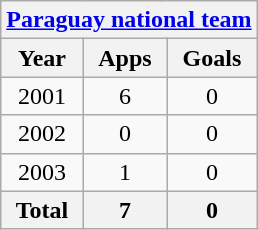<table class="wikitable" style="text-align:center">
<tr>
<th colspan=3><a href='#'>Paraguay national team</a></th>
</tr>
<tr>
<th>Year</th>
<th>Apps</th>
<th>Goals</th>
</tr>
<tr>
<td>2001</td>
<td>6</td>
<td>0</td>
</tr>
<tr>
<td>2002</td>
<td>0</td>
<td>0</td>
</tr>
<tr>
<td>2003</td>
<td>1</td>
<td>0</td>
</tr>
<tr>
<th>Total</th>
<th>7</th>
<th>0</th>
</tr>
</table>
